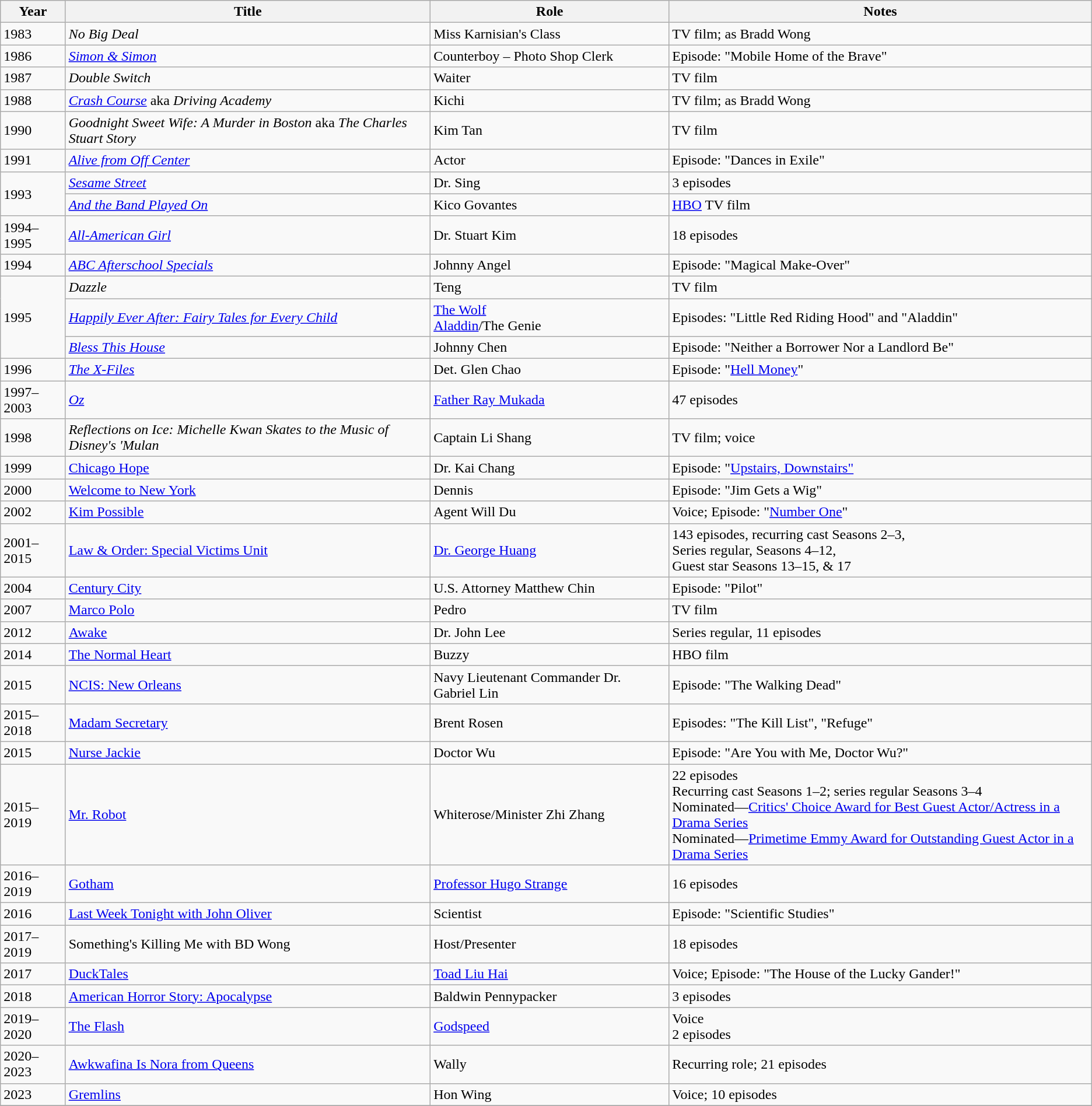<table class="wikitable sortable">
<tr>
<th>Year</th>
<th>Title</th>
<th>Role</th>
<th class="unsortable">Notes</th>
</tr>
<tr>
<td>1983</td>
<td><em>No Big Deal</em></td>
<td>Miss Karnisian's Class</td>
<td>TV film; as Bradd Wong</td>
</tr>
<tr>
<td>1986</td>
<td><em><a href='#'>Simon & Simon</a></em></td>
<td>Counterboy – Photo Shop Clerk</td>
<td>Episode: "Mobile Home of the Brave"</td>
</tr>
<tr>
<td>1987</td>
<td><em>Double Switch</em></td>
<td>Waiter</td>
<td>TV film</td>
</tr>
<tr>
<td>1988</td>
<td><em><a href='#'>Crash Course</a></em> aka <em>Driving Academy</em></td>
<td>Kichi</td>
<td>TV film; as Bradd Wong</td>
</tr>
<tr>
<td>1990</td>
<td><em>Goodnight Sweet Wife: A Murder in Boston</em> aka <em>The Charles Stuart Story</em></td>
<td>Kim Tan</td>
<td>TV film</td>
</tr>
<tr>
<td>1991</td>
<td><em><a href='#'>Alive from Off Center</a></em></td>
<td>Actor</td>
<td>Episode: "Dances in Exile"</td>
</tr>
<tr>
<td rowspan="2">1993</td>
<td><em><a href='#'>Sesame Street</a></em></td>
<td>Dr. Sing</td>
<td>3 episodes</td>
</tr>
<tr>
<td><em><a href='#'>And the Band Played On</a></em></td>
<td>Kico Govantes</td>
<td><a href='#'>HBO</a> TV film</td>
</tr>
<tr>
<td>1994–1995</td>
<td><em><a href='#'>All-American Girl</a></em></td>
<td>Dr. Stuart Kim</td>
<td>18 episodes</td>
</tr>
<tr>
<td>1994</td>
<td><em><a href='#'>ABC Afterschool Specials</a></em></td>
<td>Johnny Angel</td>
<td>Episode: "Magical Make-Over"</td>
</tr>
<tr>
<td rowspan=3>1995</td>
<td><em>Dazzle</em></td>
<td>Teng</td>
<td>TV film</td>
</tr>
<tr>
<td><em><a href='#'>Happily Ever After: Fairy Tales for Every Child</a></em></td>
<td><a href='#'>The Wolf</a> <br> <a href='#'>Aladdin</a>/The Genie</td>
<td>Episodes: "Little Red Riding Hood" and "Aladdin"</td>
</tr>
<tr>
<td><em><a href='#'>Bless This House</a></em></td>
<td>Johnny Chen</td>
<td>Episode: "Neither a Borrower Nor a Landlord Be"</td>
</tr>
<tr>
<td>1996</td>
<td><em><a href='#'>The X-Files</a></em></td>
<td>Det. Glen Chao</td>
<td>Episode: "<a href='#'>Hell Money</a>"</td>
</tr>
<tr>
<td>1997–2003</td>
<td><em><a href='#'>Oz</a></em></td>
<td><a href='#'>Father Ray Mukada</a></td>
<td>47 episodes</td>
</tr>
<tr>
<td>1998</td>
<td><em>Reflections on Ice: Michelle Kwan Skates to the Music of Disney's 'Mulan<strong></td>
<td>Captain Li Shang</td>
<td>TV film; voice</td>
</tr>
<tr>
<td>1999</td>
<td></em><a href='#'>Chicago Hope</a><em></td>
<td>Dr. Kai Chang</td>
<td>Episode: "<a href='#'>Upstairs, Downstairs"</a></td>
</tr>
<tr>
<td>2000</td>
<td></em><a href='#'>Welcome to New York</a><em></td>
<td>Dennis</td>
<td>Episode: "Jim Gets a Wig"</td>
</tr>
<tr>
<td>2002</td>
<td></em><a href='#'>Kim Possible</a><em></td>
<td>Agent Will Du</td>
<td>Voice; Episode: "<a href='#'>Number One</a>"</td>
</tr>
<tr>
<td>2001–2015</td>
<td></em><a href='#'>Law & Order: Special Victims Unit</a><em></td>
<td><a href='#'>Dr. George Huang</a></td>
<td>143 episodes, recurring cast Seasons 2–3,<br>Series regular, Seasons 4–12,<br>Guest star Seasons 13–15, & 17</td>
</tr>
<tr>
<td>2004</td>
<td></em><a href='#'>Century City</a><em></td>
<td>U.S. Attorney Matthew Chin</td>
<td>Episode: "Pilot"</td>
</tr>
<tr>
<td>2007</td>
<td></em><a href='#'>Marco Polo</a><em></td>
<td>Pedro</td>
<td>TV film</td>
</tr>
<tr>
<td>2012</td>
<td></em><a href='#'>Awake</a><em></td>
<td>Dr. John Lee</td>
<td>Series regular, 11 episodes</td>
</tr>
<tr>
<td>2014</td>
<td></em><a href='#'>The Normal Heart</a><em></td>
<td>Buzzy</td>
<td>HBO film</td>
</tr>
<tr>
<td>2015</td>
<td></em><a href='#'>NCIS: New Orleans</a><em></td>
<td>Navy Lieutenant Commander Dr. Gabriel Lin</td>
<td>Episode: "The Walking Dead"</td>
</tr>
<tr>
<td>2015–2018</td>
<td></em><a href='#'>Madam Secretary</a><em></td>
<td>Brent Rosen</td>
<td>Episodes: "The Kill List", "Refuge"</td>
</tr>
<tr>
<td>2015</td>
<td></em><a href='#'>Nurse Jackie</a><em></td>
<td>Doctor Wu</td>
<td>Episode: "Are You with Me, Doctor Wu?"</td>
</tr>
<tr>
<td>2015–2019</td>
<td></em><a href='#'>Mr. Robot</a><em></td>
<td>Whiterose/Minister Zhi Zhang</td>
<td>22 episodes<br>Recurring cast Seasons 1–2; series regular Seasons 3–4<br>Nominated—<a href='#'>Critics' Choice Award for Best Guest Actor/Actress in a Drama Series</a> <br>Nominated—<a href='#'>Primetime Emmy Award for Outstanding Guest Actor in a Drama Series</a></td>
</tr>
<tr>
<td>2016–2019</td>
<td></em><a href='#'>Gotham</a><em></td>
<td><a href='#'>Professor Hugo Strange</a></td>
<td>16 episodes</td>
</tr>
<tr>
<td>2016</td>
<td></em><a href='#'>Last Week Tonight with John Oliver</a><em></td>
<td>Scientist</td>
<td>Episode: "Scientific Studies"</td>
</tr>
<tr>
<td>2017–2019</td>
<td></em>Something's Killing Me with BD Wong<em></td>
<td>Host/Presenter</td>
<td>18 episodes</td>
</tr>
<tr>
<td>2017</td>
<td></em><a href='#'>DuckTales</a><em></td>
<td><a href='#'>Toad Liu Hai</a></td>
<td>Voice; Episode: "The House of the Lucky Gander!"</td>
</tr>
<tr>
<td>2018</td>
<td></em><a href='#'>American Horror Story: Apocalypse</a><em></td>
<td>Baldwin Pennypacker</td>
<td>3 episodes</td>
</tr>
<tr>
<td>2019–2020</td>
<td></em><a href='#'>The Flash</a><em></td>
<td><a href='#'>Godspeed</a></td>
<td>Voice<br>2 episodes</td>
</tr>
<tr>
<td>2020–2023</td>
<td></em><a href='#'>Awkwafina Is Nora from Queens</a><em></td>
<td>Wally</td>
<td>Recurring role; 21 episodes</td>
</tr>
<tr>
<td>2023</td>
<td></em><a href='#'>Gremlins</a><em></td>
<td>Hon Wing</td>
<td>Voice; 10 episodes</td>
</tr>
<tr>
</tr>
</table>
